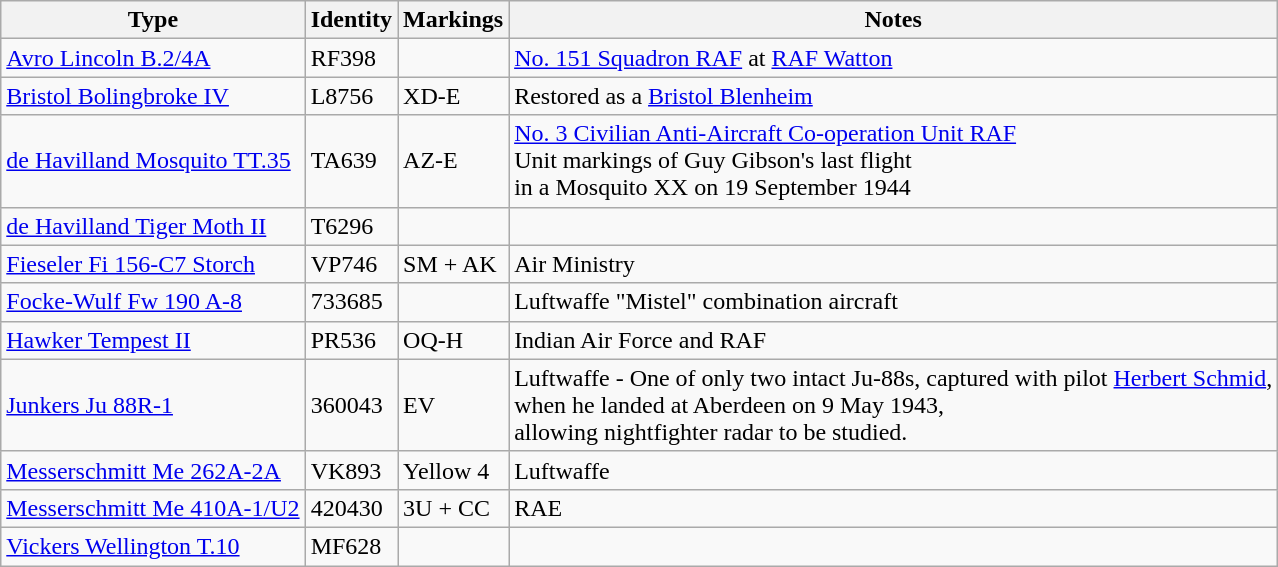<table class="wikitable sortable">
<tr>
<th>Type</th>
<th>Identity</th>
<th>Markings</th>
<th>Notes</th>
</tr>
<tr>
<td><a href='#'>Avro Lincoln B.2/4A</a></td>
<td>RF398</td>
<td></td>
<td><a href='#'>No. 151 Squadron RAF</a> at <a href='#'>RAF Watton</a></td>
</tr>
<tr>
<td><a href='#'>Bristol Bolingbroke IV</a></td>
<td>L8756</td>
<td>XD-E</td>
<td>Restored as a <a href='#'>Bristol Blenheim</a></td>
</tr>
<tr>
<td><a href='#'>de Havilland Mosquito TT.35</a></td>
<td>TA639</td>
<td>AZ-E</td>
<td><a href='#'>No. 3 Civilian Anti-Aircraft Co-operation Unit RAF</a><br>Unit markings of Guy Gibson's last flight<br> in a Mosquito XX on 19 September 1944</td>
</tr>
<tr>
<td><a href='#'>de Havilland Tiger Moth II</a></td>
<td>T6296</td>
<td></td>
<td></td>
</tr>
<tr>
<td><a href='#'>Fieseler Fi 156-C7 Storch</a></td>
<td>VP746</td>
<td>SM + AK</td>
<td>Air Ministry</td>
</tr>
<tr>
<td><a href='#'>Focke-Wulf Fw 190 A-8</a></td>
<td>733685</td>
<td></td>
<td>Luftwaffe "Mistel" combination aircraft</td>
</tr>
<tr>
<td><a href='#'>Hawker Tempest II</a></td>
<td>PR536</td>
<td>OQ-H</td>
<td>Indian Air Force and RAF</td>
</tr>
<tr>
<td><a href='#'>Junkers Ju 88R-1</a></td>
<td>360043</td>
<td>EV</td>
<td>Luftwaffe - One of only two intact Ju-88s, captured with pilot <a href='#'>Herbert Schmid</a>,<br> when he landed at Aberdeen on 9 May 1943,<br> allowing nightfighter radar to be studied.</td>
</tr>
<tr>
<td><a href='#'>Messerschmitt Me 262A-2A</a></td>
<td>VK893</td>
<td>Yellow 4</td>
<td>Luftwaffe</td>
</tr>
<tr>
<td><a href='#'>Messerschmitt Me 410A-1/U2</a></td>
<td>420430</td>
<td>3U + CC</td>
<td>RAE</td>
</tr>
<tr>
<td><a href='#'>Vickers Wellington T.10</a></td>
<td>MF628</td>
<td></td>
<td></td>
</tr>
</table>
